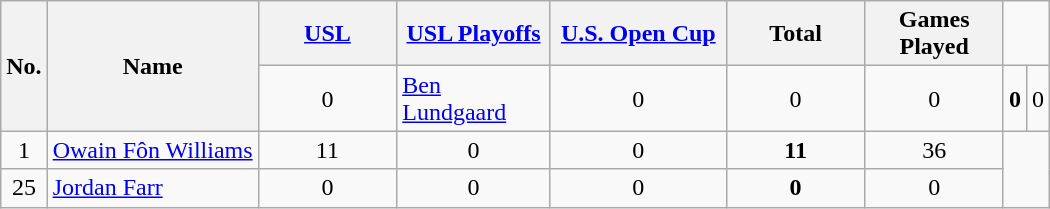<table class="wikitable sortable" style="text-align: center;">
<tr>
<th rowspan=2>No.</th>
<th rowspan=2>Name</th>
<th style="width:85px;"><a href='#'>USL</a></th>
<th style="width:95px;"><a href='#'>USL Playoffs</a></th>
<th style="width:110px;"><a href='#'>U.S. Open Cup</a></th>
<th style="width:85px;"><strong>Total</strong></th>
<th style="width:85px;"><strong>Games Played</strong></th>
</tr>
<tr>
<td>0</td>
<td align=left> <a href='#'>Ben Lundgaard</a></td>
<td>0</td>
<td>0</td>
<td>0</td>
<td><strong>0</strong></td>
<td>0</td>
</tr>
<tr>
<td>1</td>
<td align=left> <a href='#'>Owain Fôn Williams</a></td>
<td>11</td>
<td>0</td>
<td>0</td>
<td><strong>11</strong></td>
<td>36</td>
</tr>
<tr>
<td>25</td>
<td align=left> <a href='#'>Jordan Farr</a></td>
<td>0</td>
<td>0</td>
<td>0</td>
<td><strong>0</strong></td>
<td>0</td>
</tr>
</table>
